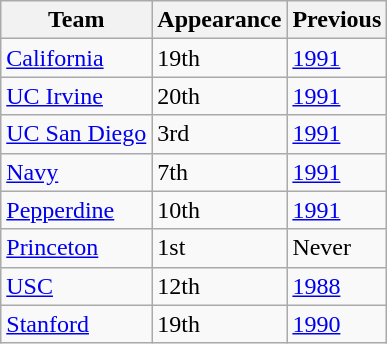<table class="wikitable sortable">
<tr>
<th>Team</th>
<th>Appearance</th>
<th>Previous</th>
</tr>
<tr>
<td><a href='#'>California</a></td>
<td>19th</td>
<td><a href='#'>1991</a></td>
</tr>
<tr>
<td><a href='#'>UC Irvine</a></td>
<td>20th</td>
<td><a href='#'>1991</a></td>
</tr>
<tr>
<td><a href='#'>UC San Diego</a></td>
<td>3rd</td>
<td><a href='#'>1991</a></td>
</tr>
<tr>
<td><a href='#'>Navy</a></td>
<td>7th</td>
<td><a href='#'>1991</a></td>
</tr>
<tr>
<td><a href='#'>Pepperdine</a></td>
<td>10th</td>
<td><a href='#'>1991</a></td>
</tr>
<tr>
<td><a href='#'>Princeton</a></td>
<td>1st</td>
<td>Never</td>
</tr>
<tr>
<td><a href='#'>USC</a></td>
<td>12th</td>
<td><a href='#'>1988</a></td>
</tr>
<tr>
<td><a href='#'>Stanford</a></td>
<td>19th</td>
<td><a href='#'>1990</a></td>
</tr>
</table>
